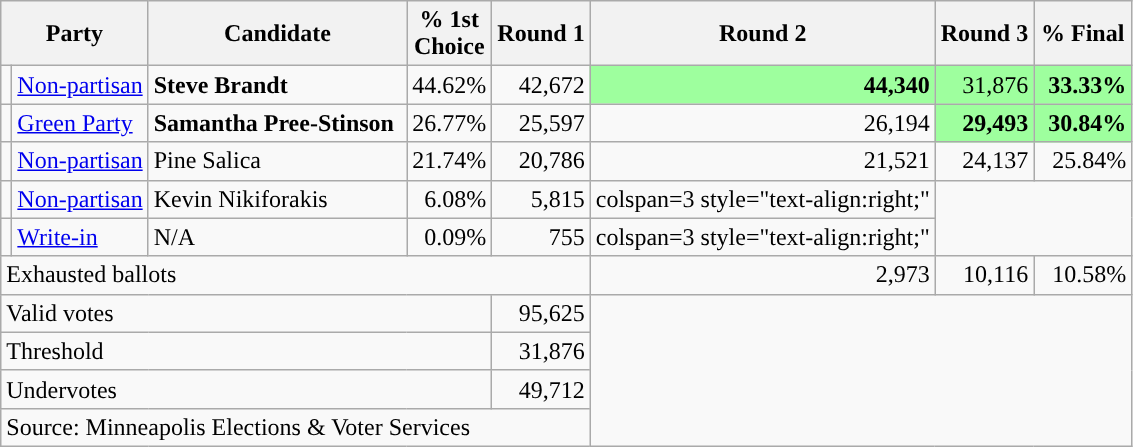<table class="wikitable">
<tr>
<th colspan="2">Party</th>
<th style="width:165px">Candidate</th>
<th>% 1st<br>Choice</th>
<th>Round 1</th>
<th>Round 2</th>
<th>Round 3</th>
<th style="width:58px;">% Final</th>
</tr>
<tr>
<td style="background-color:"></td>
<td><a href='#'>Non-partisan</a></td>
<td><strong>Steve Brandt</strong></td>
<td align="right">44.62%</td>
<td align="right">42,672</td>
<td align="right" style="background: #9EFF9E; color: #000"><strong>44,340</strong></td>
<td align="right" style="background: #9EFF9E; color: #000">31,876</td>
<td align="right" style="background: #9EFF9E; color: #000"><strong>33.33%</strong></td>
</tr>
<tr>
<td style="background-color:"></td>
<td><a href='#'>Green Party</a></td>
<td><strong>Samantha Pree-Stinson</strong></td>
<td align="right">26.77%</td>
<td align="right">25,597</td>
<td align="right">26,194</td>
<td align="right" style="background: #9EFF9E; color: #000"><strong>29,493</strong></td>
<td align="right" style="background: #9EFF9E; color: #000"><strong>30.84%</strong></td>
</tr>
<tr>
<td style="background-color:"></td>
<td><a href='#'>Non-partisan</a></td>
<td>Pine Salica</td>
<td align="right">21.74%</td>
<td align="right">20,786</td>
<td align="right">21,521</td>
<td align="right">24,137</td>
<td align="right">25.84%</td>
</tr>
<tr>
<td style="background-color:"></td>
<td><a href='#'>Non-partisan</a></td>
<td>Kevin Nikiforakis</td>
<td align="right">6.08%</td>
<td align="right">5,815</td>
<td>colspan=3 style="text-align:right;" </td>
</tr>
<tr>
<td style="background-color:"></td>
<td><a href='#'>Write-in</a></td>
<td>N/A</td>
<td align="right">0.09%</td>
<td align="right">755</td>
<td>colspan=3 style="text-align:right;" </td>
</tr>
<tr>
<td colspan="5">Exhausted ballots</td>
<td align="right">2,973</td>
<td align="right">10,116</td>
<td align="right">10.58%</td>
</tr>
<tr>
<td colspan="4">Valid votes</td>
<td align="right">95,625</td>
<td colspan="3" rowspan="4"></td>
</tr>
<tr>
<td colspan="4">Threshold</td>
<td align="right">31,876</td>
</tr>
<tr>
<td colspan="4">Undervotes</td>
<td align="right">49,712</td>
</tr>
<tr>
<td colspan="8">Source: Minneapolis Elections & Voter Services</td>
</tr>
</table>
